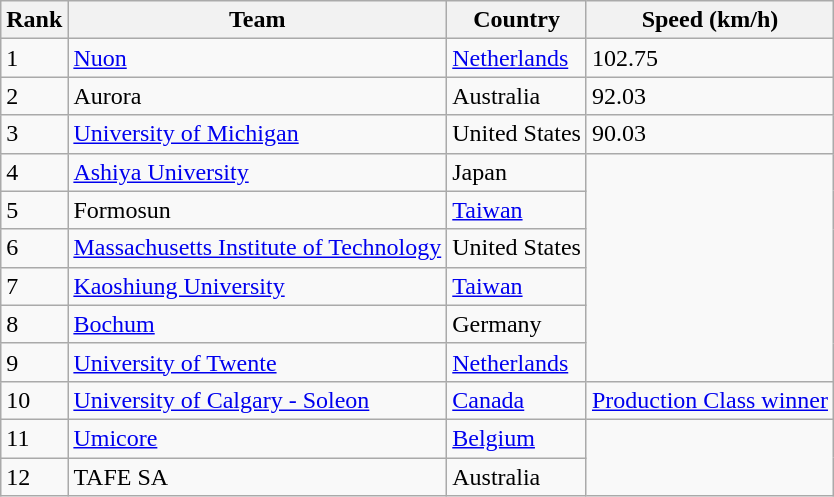<table class="wikitable">
<tr>
<th>Rank</th>
<th>Team</th>
<th>Country</th>
<th>Speed (km/h)</th>
</tr>
<tr>
<td>1</td>
<td><a href='#'>Nuon</a></td>
<td><a href='#'>Netherlands</a></td>
<td>102.75</td>
</tr>
<tr>
<td>2</td>
<td>Aurora</td>
<td>Australia</td>
<td>92.03</td>
</tr>
<tr>
<td>3</td>
<td><a href='#'>University of Michigan</a></td>
<td>United States</td>
<td>90.03</td>
</tr>
<tr>
<td>4</td>
<td><a href='#'>Ashiya University</a></td>
<td>Japan</td>
</tr>
<tr>
<td>5</td>
<td>Formosun</td>
<td><a href='#'>Taiwan</a></td>
</tr>
<tr>
<td>6</td>
<td><a href='#'>Massachusetts Institute of Technology</a></td>
<td>United States</td>
</tr>
<tr>
<td>7</td>
<td><a href='#'>Kaoshiung University</a></td>
<td><a href='#'>Taiwan</a></td>
</tr>
<tr>
<td>8</td>
<td><a href='#'>Bochum</a></td>
<td>Germany</td>
</tr>
<tr>
<td>9</td>
<td><a href='#'>University of Twente</a></td>
<td><a href='#'>Netherlands</a></td>
</tr>
<tr>
<td>10</td>
<td><a href='#'>University of Calgary - Soleon</a></td>
<td><a href='#'>Canada</a></td>
<td><a href='#'>Production Class winner</a></td>
</tr>
<tr>
<td>11</td>
<td><a href='#'>Umicore</a></td>
<td><a href='#'>Belgium</a></td>
</tr>
<tr>
<td>12</td>
<td>TAFE SA</td>
<td>Australia</td>
</tr>
</table>
